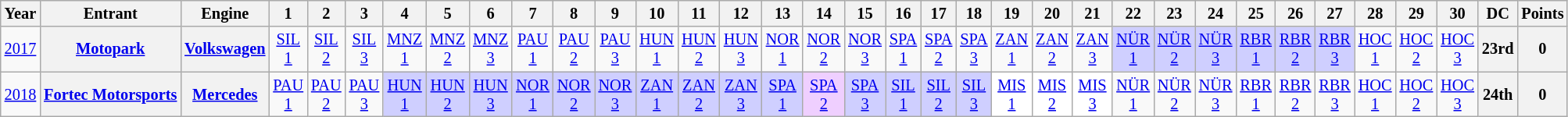<table class="wikitable" style="text-align:center; font-size:85%">
<tr>
<th>Year</th>
<th>Entrant</th>
<th>Engine</th>
<th>1</th>
<th>2</th>
<th>3</th>
<th>4</th>
<th>5</th>
<th>6</th>
<th>7</th>
<th>8</th>
<th>9</th>
<th>10</th>
<th>11</th>
<th>12</th>
<th>13</th>
<th>14</th>
<th>15</th>
<th>16</th>
<th>17</th>
<th>18</th>
<th>19</th>
<th>20</th>
<th>21</th>
<th>22</th>
<th>23</th>
<th>24</th>
<th>25</th>
<th>26</th>
<th>27</th>
<th>28</th>
<th>29</th>
<th>30</th>
<th>DC</th>
<th>Points</th>
</tr>
<tr>
<td><a href='#'>2017</a></td>
<th><a href='#'>Motopark</a></th>
<th><a href='#'>Volkswagen</a></th>
<td><a href='#'>SIL<br>1</a></td>
<td><a href='#'>SIL<br>2</a></td>
<td><a href='#'>SIL<br>3</a></td>
<td><a href='#'>MNZ<br>1</a></td>
<td><a href='#'>MNZ<br>2</a></td>
<td><a href='#'>MNZ<br>3</a></td>
<td><a href='#'>PAU<br>1</a></td>
<td><a href='#'>PAU<br>2</a></td>
<td><a href='#'>PAU<br>3</a></td>
<td><a href='#'>HUN<br>1</a></td>
<td><a href='#'>HUN<br>2</a></td>
<td><a href='#'>HUN<br>3</a></td>
<td><a href='#'>NOR<br>1</a></td>
<td><a href='#'>NOR<br>2</a></td>
<td><a href='#'>NOR<br>3</a></td>
<td><a href='#'>SPA<br>1</a></td>
<td><a href='#'>SPA<br>2</a></td>
<td><a href='#'>SPA<br>3</a></td>
<td><a href='#'>ZAN<br>1</a></td>
<td><a href='#'>ZAN<br>2</a></td>
<td><a href='#'>ZAN<br>3</a></td>
<td style="background:#CFCFFF;"><a href='#'>NÜR<br>1</a><br></td>
<td style="background:#CFCFFF;"><a href='#'>NÜR<br>2</a><br></td>
<td style="background:#CFCFFF;"><a href='#'>NÜR<br>3</a><br></td>
<td style="background:#CFCFFF;"><a href='#'>RBR<br>1</a><br></td>
<td style="background:#CFCFFF;"><a href='#'>RBR<br>2</a><br></td>
<td style="background:#CFCFFF;"><a href='#'>RBR<br>3</a><br></td>
<td><a href='#'>HOC<br>1</a></td>
<td><a href='#'>HOC<br>2</a></td>
<td><a href='#'>HOC<br>3</a></td>
<th>23rd</th>
<th>0</th>
</tr>
<tr>
<td><a href='#'>2018</a></td>
<th nowrap><a href='#'>Fortec Motorsports</a></th>
<th><a href='#'>Mercedes</a></th>
<td><a href='#'>PAU<br>1</a></td>
<td><a href='#'>PAU<br>2</a></td>
<td><a href='#'>PAU<br>3</a></td>
<td style="background:#CFCFFF;"><a href='#'>HUN<br>1</a><br></td>
<td style="background:#CFCFFF;"><a href='#'>HUN<br>2</a><br></td>
<td style="background:#CFCFFF;"><a href='#'>HUN<br>3</a><br></td>
<td style="background:#CFCFFF;"><a href='#'>NOR<br>1</a><br></td>
<td style="background:#CFCFFF;"><a href='#'>NOR<br>2</a><br></td>
<td style="background:#CFCFFF;"><a href='#'>NOR<br>3</a><br></td>
<td style="background:#CFCFFF;"><a href='#'>ZAN<br>1</a><br></td>
<td style="background:#CFCFFF;"><a href='#'>ZAN<br>2</a><br></td>
<td style="background:#CFCFFF;"><a href='#'>ZAN<br>3</a><br></td>
<td style="background:#CFCFFF;"><a href='#'>SPA<br>1</a><br></td>
<td style="background:#EFCFFF;"><a href='#'>SPA<br>2</a><br></td>
<td style="background:#CFCFFF;"><a href='#'>SPA<br>3</a><br></td>
<td style="background:#CFCFFF;"><a href='#'>SIL<br>1</a><br></td>
<td style="background:#CFCFFF;"><a href='#'>SIL<br>2</a><br></td>
<td style="background:#CFCFFF;"><a href='#'>SIL<br>3</a><br></td>
<td style="background:#FFFFFF;"><a href='#'>MIS<br>1</a><br></td>
<td style="background:#FFFFFF;"><a href='#'>MIS<br>2</a><br></td>
<td style="background:#FFFFFF;"><a href='#'>MIS<br>3</a><br></td>
<td><a href='#'>NÜR<br>1</a></td>
<td><a href='#'>NÜR<br>2</a></td>
<td><a href='#'>NÜR<br>3</a></td>
<td><a href='#'>RBR<br>1</a></td>
<td><a href='#'>RBR<br>2</a></td>
<td><a href='#'>RBR<br>3</a></td>
<td><a href='#'>HOC<br>1</a></td>
<td><a href='#'>HOC<br>2</a></td>
<td><a href='#'>HOC<br>3</a></td>
<th>24th</th>
<th>0</th>
</tr>
</table>
